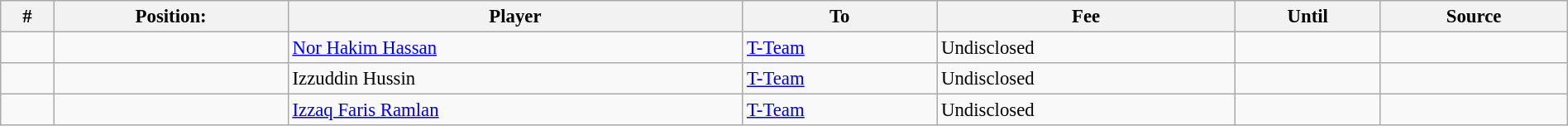<table class="wikitable sortable" style="width:100%; text-align:center; font-size:95%; text-align:left;">
<tr>
<th><strong>#</strong></th>
<th><strong>Position:</strong></th>
<th><strong>Player</strong></th>
<th><strong>To</strong></th>
<th><strong>Fee</strong></th>
<th><strong>Until</strong></th>
<th><strong>Source</strong></th>
</tr>
<tr>
<td></td>
<td></td>
<td> <a href='#'>Nor Hakim Hassan</a></td>
<td> <a href='#'>T-Team</a></td>
<td>Undisclosed</td>
<td></td>
<td></td>
</tr>
<tr>
<td></td>
<td></td>
<td> Izzuddin Hussin</td>
<td> <a href='#'>T-Team</a></td>
<td>Undisclosed</td>
<td></td>
<td></td>
</tr>
<tr>
<td></td>
<td></td>
<td> <a href='#'>Izzaq Faris Ramlan</a></td>
<td> <a href='#'>T-Team</a></td>
<td>Undisclosed</td>
<td></td>
<td></td>
</tr>
</table>
